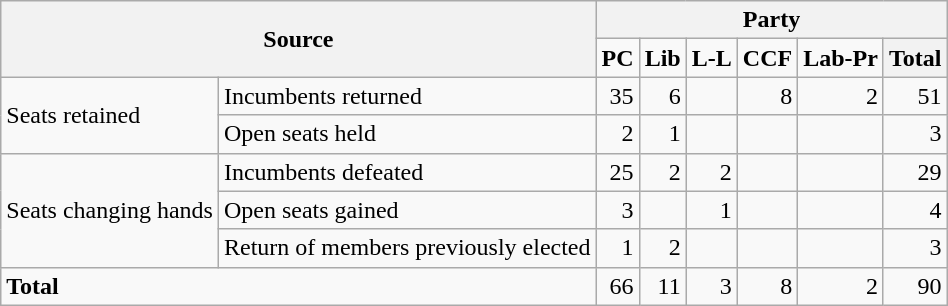<table class="wikitable" style="text-align:right;">
<tr>
<th colspan="2" rowspan="2">Source</th>
<th colspan="6">Party</th>
</tr>
<tr>
<td><strong>PC</strong></td>
<td><strong>Lib</strong></td>
<td><strong>L-L</strong></td>
<td><strong>CCF</strong></td>
<td><strong>Lab-Pr</strong></td>
<th>Total</th>
</tr>
<tr>
<td rowspan="2" style="text-align:left;">Seats retained</td>
<td style="text-align:left;">Incumbents returned</td>
<td>35</td>
<td>6</td>
<td></td>
<td>8</td>
<td>2</td>
<td>51</td>
</tr>
<tr>
<td style="text-align:left;">Open seats held</td>
<td>2</td>
<td>1</td>
<td></td>
<td></td>
<td></td>
<td>3</td>
</tr>
<tr>
<td rowspan="3" style="text-align:left;">Seats changing hands</td>
<td style="text-align:left;">Incumbents defeated</td>
<td>25</td>
<td>2</td>
<td>2</td>
<td></td>
<td></td>
<td>29</td>
</tr>
<tr>
<td style="text-align:left;">Open seats gained</td>
<td>3</td>
<td></td>
<td>1</td>
<td></td>
<td></td>
<td>4</td>
</tr>
<tr>
<td style="text-align:left;">Return of members previously elected</td>
<td>1</td>
<td>2</td>
<td></td>
<td></td>
<td></td>
<td>3</td>
</tr>
<tr>
<td colspan="2" style="text-align:left;"><strong>Total</strong></td>
<td>66</td>
<td>11</td>
<td>3</td>
<td>8</td>
<td>2</td>
<td>90</td>
</tr>
</table>
